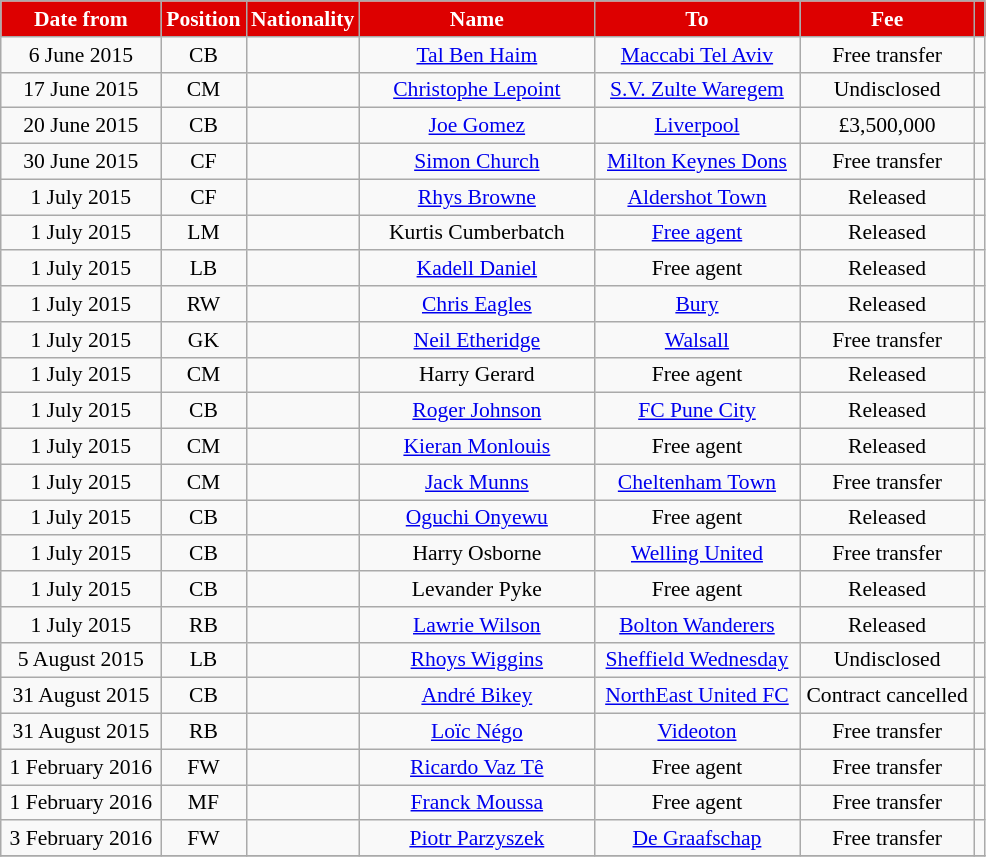<table class="wikitable"  style="text-align:center; font-size:90%; ">
<tr>
<th style="background:#DD0000; color:white; width:100px;">Date from</th>
<th style="background:#DD0000; color:white; width:50px;">Position</th>
<th style="background:#DD0000; color:white; width:50px;">Nationality</th>
<th style="background:#DD0000; color:white; width:150px;">Name</th>
<th style="background:#DD0000; color:white; width:130px;">To</th>
<th style="background:#DD0000; color:white; width:110px;">Fee</th>
<th style="background:#DD0000; color:white;"></th>
</tr>
<tr>
<td>6 June 2015</td>
<td>CB</td>
<td></td>
<td><a href='#'>Tal Ben Haim</a></td>
<td><a href='#'>Maccabi Tel Aviv</a> </td>
<td>Free transfer</td>
<td></td>
</tr>
<tr>
<td>17 June 2015</td>
<td>CM</td>
<td></td>
<td><a href='#'>Christophe Lepoint</a></td>
<td><a href='#'>S.V. Zulte Waregem</a></td>
<td>Undisclosed</td>
<td></td>
</tr>
<tr>
<td>20 June 2015</td>
<td>CB</td>
<td></td>
<td><a href='#'>Joe Gomez</a></td>
<td><a href='#'>Liverpool</a></td>
<td>£3,500,000</td>
<td></td>
</tr>
<tr>
<td>30 June 2015</td>
<td>CF</td>
<td></td>
<td><a href='#'>Simon Church</a></td>
<td><a href='#'>Milton Keynes Dons</a> </td>
<td>Free transfer</td>
<td></td>
</tr>
<tr>
<td>1 July 2015</td>
<td>CF</td>
<td></td>
<td><a href='#'>Rhys Browne</a></td>
<td><a href='#'>Aldershot Town</a> </td>
<td>Released</td>
<td></td>
</tr>
<tr>
<td>1 July 2015</td>
<td>LM</td>
<td></td>
<td>Kurtis Cumberbatch</td>
<td><a href='#'>Free agent</a></td>
<td>Released</td>
<td></td>
</tr>
<tr>
<td>1 July 2015</td>
<td>LB</td>
<td></td>
<td><a href='#'>Kadell Daniel</a></td>
<td>Free agent</td>
<td>Released</td>
<td></td>
</tr>
<tr>
<td>1 July 2015</td>
<td>RW</td>
<td></td>
<td><a href='#'>Chris Eagles</a></td>
<td><a href='#'>Bury</a> </td>
<td>Released</td>
<td></td>
</tr>
<tr>
<td>1 July 2015</td>
<td>GK</td>
<td></td>
<td><a href='#'>Neil Etheridge</a></td>
<td><a href='#'>Walsall</a> </td>
<td>Free transfer</td>
<td></td>
</tr>
<tr>
<td>1 July 2015</td>
<td>CM</td>
<td></td>
<td>Harry Gerard</td>
<td>Free agent</td>
<td>Released</td>
<td></td>
</tr>
<tr>
<td>1 July 2015</td>
<td>CB</td>
<td></td>
<td><a href='#'>Roger Johnson</a></td>
<td><a href='#'>FC Pune City</a> </td>
<td>Released</td>
<td></td>
</tr>
<tr>
<td>1 July 2015</td>
<td>CM</td>
<td></td>
<td><a href='#'>Kieran Monlouis</a></td>
<td>Free agent</td>
<td>Released</td>
<td></td>
</tr>
<tr>
<td>1 July 2015</td>
<td>CM</td>
<td></td>
<td><a href='#'>Jack Munns</a></td>
<td><a href='#'>Cheltenham Town</a> </td>
<td>Free transfer</td>
<td></td>
</tr>
<tr>
<td>1 July 2015</td>
<td>CB</td>
<td></td>
<td><a href='#'>Oguchi Onyewu</a></td>
<td>Free agent</td>
<td>Released</td>
<td></td>
</tr>
<tr>
<td>1 July 2015</td>
<td>CB</td>
<td></td>
<td>Harry Osborne</td>
<td><a href='#'>Welling United</a> </td>
<td>Free transfer</td>
<td></td>
</tr>
<tr>
<td>1 July 2015</td>
<td>CB</td>
<td></td>
<td>Levander Pyke</td>
<td>Free agent</td>
<td>Released</td>
<td></td>
</tr>
<tr>
<td>1 July 2015</td>
<td>RB</td>
<td></td>
<td><a href='#'>Lawrie Wilson</a></td>
<td><a href='#'>Bolton Wanderers</a> </td>
<td>Released</td>
<td></td>
</tr>
<tr>
<td>5 August 2015</td>
<td>LB</td>
<td></td>
<td><a href='#'>Rhoys Wiggins</a></td>
<td><a href='#'>Sheffield Wednesday</a></td>
<td>Undisclosed</td>
<td></td>
</tr>
<tr>
<td>31 August 2015</td>
<td>CB</td>
<td></td>
<td><a href='#'>André Bikey</a></td>
<td><a href='#'>NorthEast United FC</a> </td>
<td>Contract cancelled</td>
<td></td>
</tr>
<tr>
<td>31 August 2015</td>
<td>RB</td>
<td></td>
<td><a href='#'>Loïc Négo</a></td>
<td><a href='#'>Videoton</a></td>
<td>Free transfer</td>
<td></td>
</tr>
<tr>
<td>1 February 2016</td>
<td>FW</td>
<td></td>
<td><a href='#'>Ricardo Vaz Tê</a></td>
<td>Free agent</td>
<td>Free transfer</td>
<td></td>
</tr>
<tr>
<td>1 February 2016</td>
<td>MF</td>
<td></td>
<td><a href='#'>Franck Moussa</a></td>
<td>Free agent</td>
<td>Free transfer</td>
<td></td>
</tr>
<tr>
<td>3 February 2016</td>
<td>FW</td>
<td></td>
<td><a href='#'>Piotr Parzyszek</a></td>
<td><a href='#'>De Graafschap</a> </td>
<td>Free transfer</td>
<td></td>
</tr>
<tr>
</tr>
</table>
